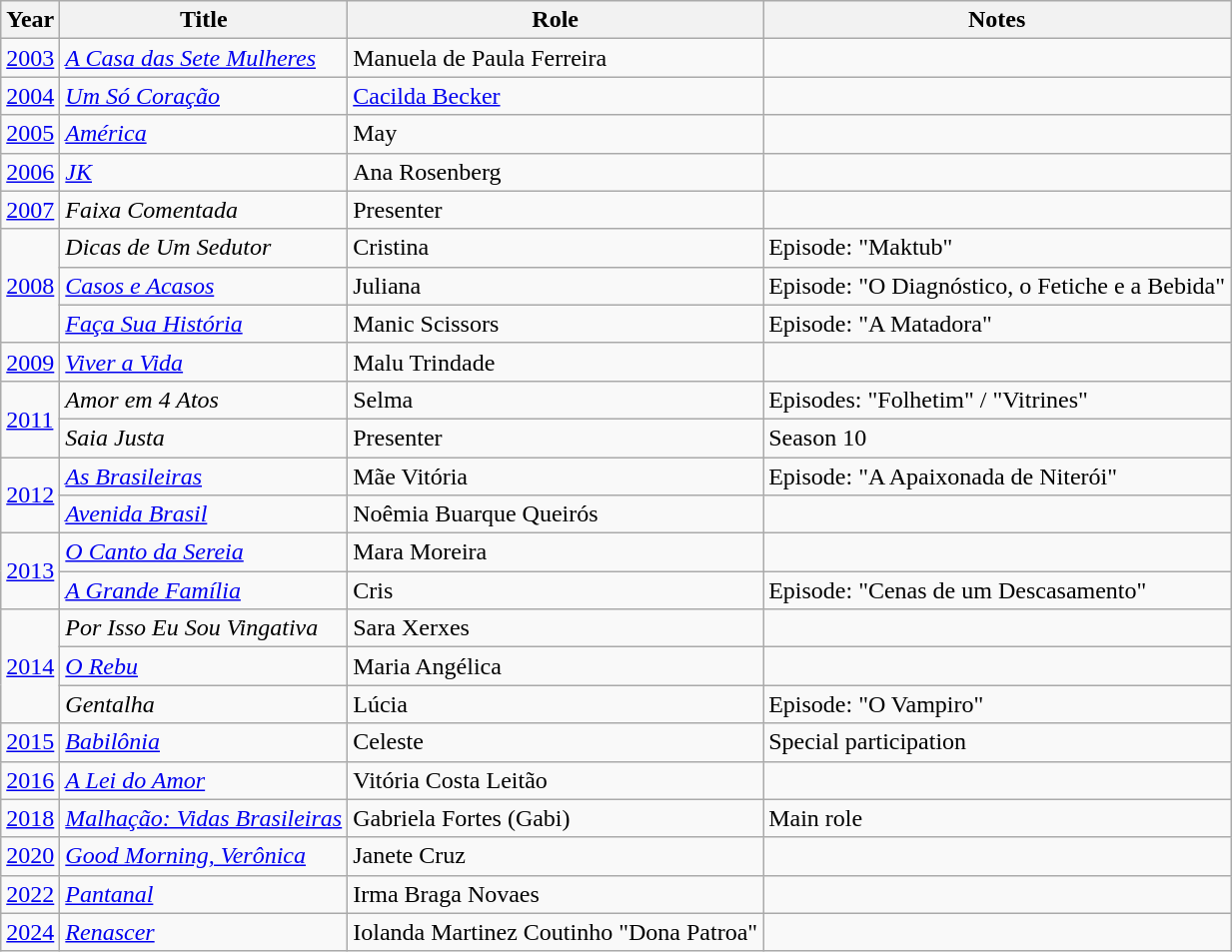<table class="wikitable">
<tr>
<th>Year</th>
<th>Title</th>
<th>Role</th>
<th>Notes</th>
</tr>
<tr>
<td><a href='#'>2003</a></td>
<td><em><a href='#'>A Casa das Sete Mulheres</a></em></td>
<td>Manuela de Paula Ferreira</td>
<td></td>
</tr>
<tr>
<td><a href='#'>2004</a></td>
<td><em><a href='#'>Um Só Coração</a></em></td>
<td><a href='#'>Cacilda Becker</a></td>
<td></td>
</tr>
<tr>
<td><a href='#'>2005</a></td>
<td><em><a href='#'>América</a></em></td>
<td>May</td>
<td></td>
</tr>
<tr>
<td><a href='#'>2006</a></td>
<td><em><a href='#'>JK</a></em></td>
<td>Ana Rosenberg</td>
<td></td>
</tr>
<tr>
<td><a href='#'>2007</a></td>
<td><em>Faixa Comentada</em></td>
<td>Presenter</td>
<td></td>
</tr>
<tr>
<td rowspan="3"><a href='#'>2008</a></td>
<td><em>Dicas de Um Sedutor</em></td>
<td>Cristina</td>
<td>Episode: "Maktub"</td>
</tr>
<tr>
<td><em><a href='#'>Casos e Acasos</a></em></td>
<td>Juliana</td>
<td>Episode: "O Diagnóstico, o Fetiche e a Bebida"</td>
</tr>
<tr>
<td><em><a href='#'>Faça Sua História</a></em></td>
<td>Manic Scissors</td>
<td>Episode: "A Matadora"</td>
</tr>
<tr>
<td><a href='#'>2009</a></td>
<td><em><a href='#'>Viver a Vida</a></em></td>
<td>Malu Trindade</td>
<td></td>
</tr>
<tr>
<td rowspan="2"><a href='#'>2011</a></td>
<td><em>Amor em 4 Atos</em></td>
<td>Selma</td>
<td>Episodes: "Folhetim" / "Vitrines"</td>
</tr>
<tr>
<td><em>Saia Justa</em></td>
<td>Presenter</td>
<td>Season 10</td>
</tr>
<tr>
<td rowspan="2"><a href='#'>2012</a></td>
<td><em><a href='#'>As Brasileiras</a></em></td>
<td>Mãe Vitória</td>
<td>Episode: "A Apaixonada de Niterói"</td>
</tr>
<tr>
<td><em><a href='#'>Avenida Brasil</a></em></td>
<td>Noêmia Buarque Queirós</td>
<td></td>
</tr>
<tr>
<td rowspan="2"><a href='#'>2013</a></td>
<td><em><a href='#'>O Canto da Sereia</a></em></td>
<td>Mara Moreira</td>
<td></td>
</tr>
<tr>
<td><em><a href='#'>A Grande Família</a></em></td>
<td>Cris</td>
<td>Episode: "Cenas de um Descasamento"</td>
</tr>
<tr>
<td rowspan="3"><a href='#'>2014</a></td>
<td><em>Por Isso Eu Sou Vingativa</em></td>
<td>Sara Xerxes</td>
<td></td>
</tr>
<tr>
<td><em><a href='#'>O Rebu</a></em></td>
<td>Maria Angélica</td>
<td></td>
</tr>
<tr>
<td><em>Gentalha</em></td>
<td>Lúcia</td>
<td>Episode: "O Vampiro"</td>
</tr>
<tr>
<td><a href='#'>2015</a></td>
<td><em><a href='#'>Babilônia</a></em></td>
<td>Celeste</td>
<td>Special participation</td>
</tr>
<tr>
<td><a href='#'>2016</a></td>
<td><em><a href='#'>A Lei do Amor</a></em></td>
<td>Vitória Costa Leitão</td>
<td></td>
</tr>
<tr>
<td><a href='#'>2018</a></td>
<td><em><a href='#'>Malhação: Vidas Brasileiras</a></em></td>
<td>Gabriela Fortes (Gabi)</td>
<td>Main role</td>
</tr>
<tr>
<td><a href='#'>2020</a></td>
<td><em><a href='#'>Good Morning, Verônica</a></em></td>
<td>Janete Cruz</td>
<td></td>
</tr>
<tr>
<td><a href='#'>2022</a></td>
<td><em> <a href='#'>Pantanal</a> </em></td>
<td>Irma Braga Novaes</td>
<td></td>
</tr>
<tr>
<td><a href='#'>2024</a></td>
<td><em><a href='#'>Renascer</a></em></td>
<td>Iolanda Martinez Coutinho "Dona Patroa"</td>
<td></td>
</tr>
</table>
